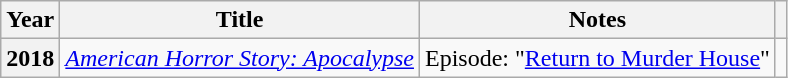<table class="wikitable plainrowheaders" style="margin-right: 0;">
<tr>
<th scope="col">Year</th>
<th scope="col">Title</th>
<th scope="col">Notes</th>
<th scope="col"></th>
</tr>
<tr>
<th scope="row">2018</th>
<td><em><a href='#'>American Horror Story: Apocalypse</a></em></td>
<td>Episode: "<a href='#'>Return to Murder House</a>"</td>
<td></td>
</tr>
</table>
